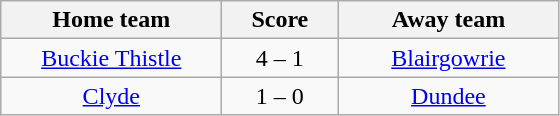<table class="wikitable" style="text-align: center">
<tr>
<th width=140>Home team</th>
<th width=70>Score</th>
<th width=140>Away team</th>
</tr>
<tr>
<td><a href='#'>Buckie Thistle</a></td>
<td>4 – 1</td>
<td><a href='#'>Blairgowrie</a></td>
</tr>
<tr>
<td><a href='#'>Clyde</a></td>
<td>1 – 0</td>
<td><a href='#'>Dundee</a></td>
</tr>
</table>
